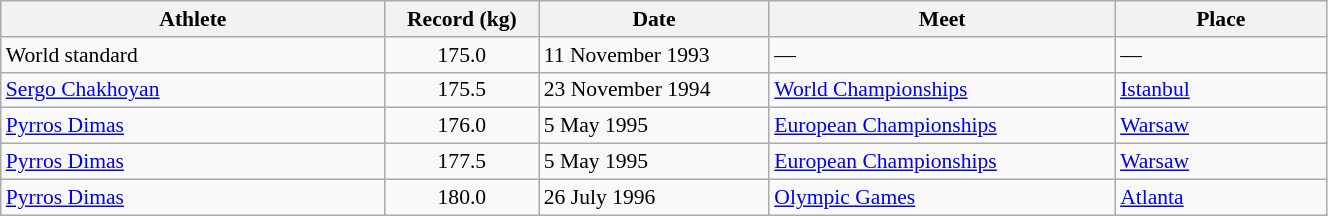<table class="wikitable" style="font-size:90%; width: 70%;">
<tr>
<th width=20%>Athlete</th>
<th width=8%>Record (kg)</th>
<th width=12%>Date</th>
<th width=18%>Meet</th>
<th width=11%>Place</th>
</tr>
<tr>
<td>World standard</td>
<td align="center">175.0</td>
<td>11 November 1993</td>
<td>—</td>
<td>—</td>
</tr>
<tr>
<td> <a href='#'>Sergo Chakhoyan</a></td>
<td align="center">175.5</td>
<td>23 November 1994</td>
<td><a href='#'>World Championships</a></td>
<td><a href='#'>Istanbul</a></td>
</tr>
<tr>
<td> <a href='#'>Pyrros Dimas</a></td>
<td align="center">176.0</td>
<td>5 May 1995</td>
<td><a href='#'>European Championships</a></td>
<td><a href='#'>Warsaw</a></td>
</tr>
<tr>
<td> <a href='#'>Pyrros Dimas</a></td>
<td align="center">177.5</td>
<td>5 May 1995</td>
<td><a href='#'>European Championships</a></td>
<td><a href='#'>Warsaw</a></td>
</tr>
<tr>
<td> <a href='#'>Pyrros Dimas</a></td>
<td align="center">180.0</td>
<td>26 July 1996</td>
<td><a href='#'>Olympic Games</a></td>
<td><a href='#'>Atlanta</a></td>
</tr>
</table>
